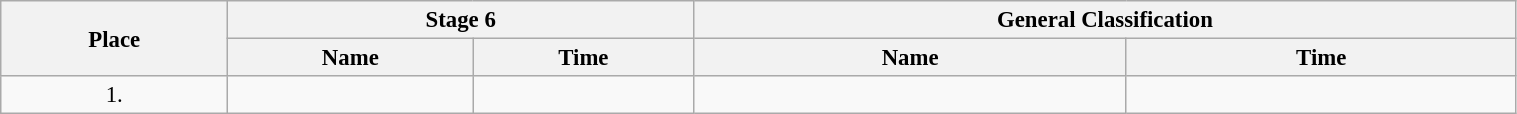<table class=wikitable style="font-size:95%" width="80%">
<tr>
<th rowspan="2">Place</th>
<th colspan="2">Stage 6</th>
<th colspan="2">General Classification</th>
</tr>
<tr>
<th>Name</th>
<th>Time</th>
<th>Name</th>
<th>Time</th>
</tr>
<tr>
<td align="center">1.</td>
<td></td>
<td></td>
<td></td>
<td></td>
</tr>
</table>
